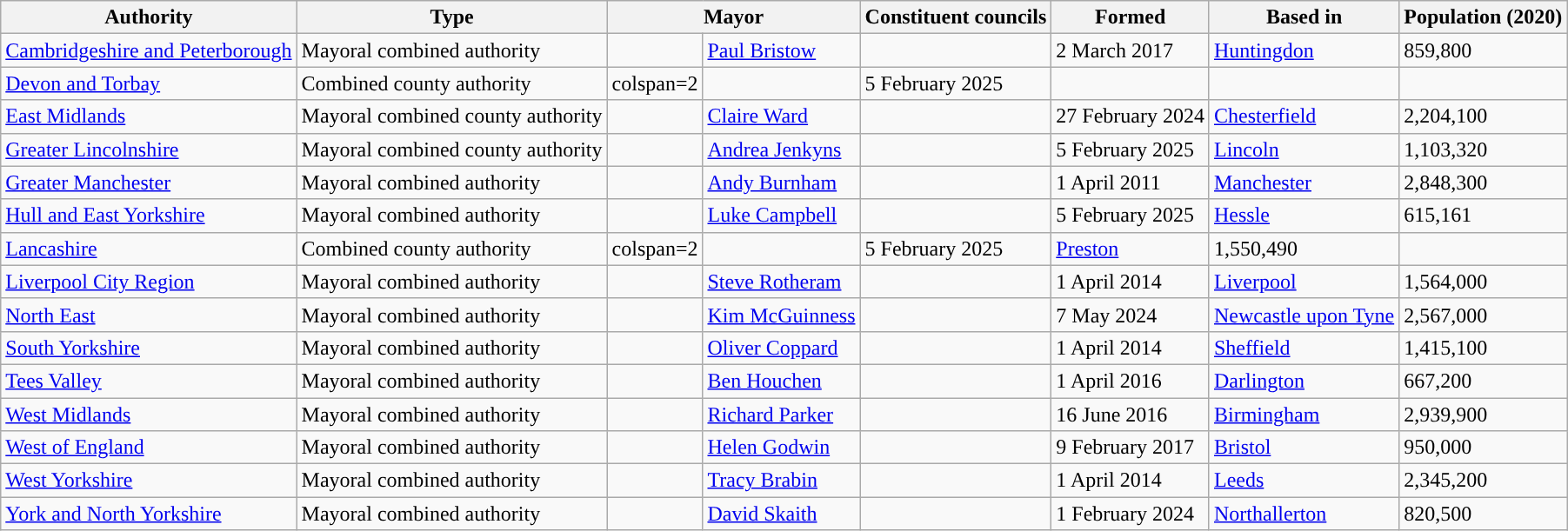<table class="wikitable sortable">
<tr>
<th>Authority</th>
<th>Type</th>
<th colspan=2>Mayor</th>
<th class="unsortable">Constituent councils</th>
<th>Formed</th>
<th>Based in</th>
<th>Population (2020) </th>
</tr>
<tr>
<td><a href='#'>Cambridgeshire and Peterborough</a></td>
<td>Mayoral combined authority</td>
<td width=1px style="background-color:"></td>
<td><a href='#'>Paul Bristow</a></td>
<td></td>
<td>2 March 2017</td>
<td><a href='#'>Huntingdon</a></td>
<td>859,800</td>
</tr>
<tr>
<td><a href='#'>Devon and Torbay</a></td>
<td>Combined county authority</td>
<td>colspan=2 </td>
<td></td>
<td>5 February 2025</td>
<td></td>
<td></td>
</tr>
<tr>
<td><a href='#'>East Midlands</a></td>
<td>Mayoral combined county authority</td>
<td width=1px style="background-color:"></td>
<td><a href='#'>Claire Ward</a></td>
<td></td>
<td>27 February 2024</td>
<td><a href='#'>Chesterfield</a></td>
<td>2,204,100</td>
</tr>
<tr>
<td><a href='#'>Greater Lincolnshire</a></td>
<td>Mayoral combined county authority</td>
<td width=1px style="background-color:"></td>
<td><a href='#'>Andrea Jenkyns</a></td>
<td></td>
<td>5 February 2025</td>
<td><a href='#'>Lincoln</a></td>
<td>1,103,320</td>
</tr>
<tr>
<td><a href='#'>Greater Manchester</a></td>
<td>Mayoral combined authority</td>
<td width=1px style="background-color:"></td>
<td><a href='#'>Andy Burnham</a></td>
<td></td>
<td>1 April 2011</td>
<td><a href='#'>Manchester</a></td>
<td>2,848,300</td>
</tr>
<tr>
<td><a href='#'>Hull and East Yorkshire</a></td>
<td>Mayoral combined authority</td>
<td width=1px style="background-color:"></td>
<td><a href='#'>Luke Campbell</a></td>
<td></td>
<td>5 February 2025</td>
<td><a href='#'>Hessle</a></td>
<td>615,161</td>
</tr>
<tr>
<td><a href='#'>Lancashire</a></td>
<td>Combined county authority</td>
<td>colspan=2 </td>
<td></td>
<td>5 February 2025</td>
<td><a href='#'>Preston</a></td>
<td>1,550,490</td>
</tr>
<tr>
<td><a href='#'>Liverpool City Region</a></td>
<td>Mayoral combined authority</td>
<td width=1px style="background-color:"></td>
<td><a href='#'>Steve Rotheram</a></td>
<td></td>
<td>1 April 2014</td>
<td><a href='#'>Liverpool</a></td>
<td>1,564,000</td>
</tr>
<tr>
<td><a href='#'>North East</a></td>
<td>Mayoral combined authority</td>
<td width=1px style="background-color:"></td>
<td><a href='#'>Kim McGuinness</a></td>
<td></td>
<td>7 May 2024</td>
<td><a href='#'>Newcastle upon Tyne</a></td>
<td>2,567,000</td>
</tr>
<tr>
<td><a href='#'>South Yorkshire</a></td>
<td>Mayoral combined authority</td>
<td width=1px style="background-color:"></td>
<td><a href='#'>Oliver Coppard</a></td>
<td></td>
<td>1 April 2014</td>
<td><a href='#'>Sheffield</a></td>
<td>1,415,100</td>
</tr>
<tr>
<td><a href='#'>Tees Valley</a></td>
<td>Mayoral combined authority</td>
<td width=1px style="background-color:"></td>
<td><a href='#'>Ben Houchen</a></td>
<td></td>
<td>1 April 2016</td>
<td><a href='#'>Darlington</a></td>
<td>667,200</td>
</tr>
<tr>
<td><a href='#'>West Midlands</a></td>
<td>Mayoral combined authority</td>
<td width=1px style="background-color:"></td>
<td><a href='#'>Richard Parker</a></td>
<td></td>
<td>16 June 2016</td>
<td><a href='#'>Birmingham</a></td>
<td>2,939,900</td>
</tr>
<tr>
<td><a href='#'>West of England</a></td>
<td>Mayoral combined authority</td>
<td width=1px style="background-color:"></td>
<td><a href='#'>Helen Godwin</a></td>
<td></td>
<td>9 February 2017</td>
<td><a href='#'>Bristol</a></td>
<td>950,000</td>
</tr>
<tr>
<td><a href='#'>West Yorkshire</a></td>
<td>Mayoral combined authority</td>
<td width=1px style="background-color:"></td>
<td><a href='#'>Tracy Brabin</a></td>
<td></td>
<td>1 April 2014</td>
<td><a href='#'>Leeds</a></td>
<td>2,345,200</td>
</tr>
<tr>
<td><a href='#'>York and North Yorkshire</a></td>
<td>Mayoral combined authority</td>
<td width=1px style="background-color:"></td>
<td><a href='#'>David Skaith</a></td>
<td></td>
<td>1 February 2024</td>
<td><a href='#'>Northallerton</a></td>
<td>820,500</td>
</tr>
</table>
